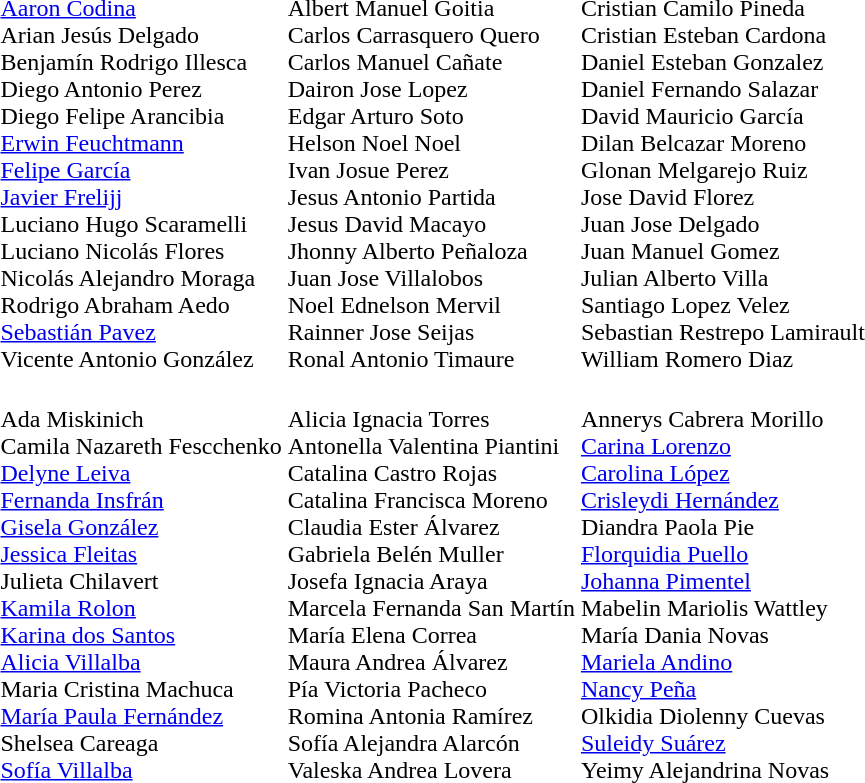<table>
<tr>
<td></td>
<td><br><a href='#'>Aaron Codina</a><br>Arian Jesús Delgado<br>Benjamín Rodrigo Illesca<br>Diego Antonio Perez<br>Diego Felipe Arancibia<br><a href='#'>Erwin Feuchtmann</a><br><a href='#'>Felipe García</a><br><a href='#'>Javier Frelijj</a><br>Luciano Hugo Scaramelli<br>Luciano Nicolás Flores<br>Nicolás Alejandro Moraga<br>Rodrigo Abraham Aedo<br><a href='#'>Sebastián Pavez</a><br>Vicente Antonio González</td>
<td><br>Albert Manuel Goitia<br>Carlos Carrasquero Quero<br>Carlos Manuel Cañate<br>Dairon Jose Lopez<br>Edgar Arturo Soto<br>Helson Noel Noel<br>Ivan Josue Perez<br>Jesus Antonio Partida<br>Jesus David Macayo<br>Jhonny Alberto Peñaloza<br>Juan Jose Villalobos<br>Noel Ednelson Mervil<br>Rainner Jose Seijas<br>Ronal Antonio Timaure</td>
<td><br>Cristian Camilo Pineda<br>Cristian Esteban Cardona<br>Daniel Esteban Gonzalez<br>Daniel Fernando Salazar<br>David Mauricio García<br>Dilan Belcazar Moreno<br>Glonan Melgarejo Ruiz<br>Jose David Florez<br>Juan Jose Delgado<br>Juan Manuel Gomez<br>Julian Alberto Villa<br>Santiago Lopez Velez<br>Sebastian Restrepo Lamirault<br>William Romero Diaz</td>
</tr>
<tr>
<td></td>
<td><br>Ada Miskinich<br>Camila Nazareth Fescchenko<br><a href='#'>Delyne Leiva</a><br><a href='#'>Fernanda Insfrán</a><br><a href='#'>Gisela González</a><br><a href='#'>Jessica Fleitas</a><br>Julieta Chilavert<br><a href='#'>Kamila Rolon</a><br><a href='#'>Karina dos Santos</a><br><a href='#'>Alicia Villalba</a><br>Maria Cristina Machuca<br><a href='#'>María Paula Fernández</a><br>Shelsea Careaga<br><a href='#'>Sofía Villalba</a></td>
<td><br>Alicia  Ignacia Torres<br>Antonella Valentina Piantini<br>Catalina Castro Rojas<br>Catalina Francisca Moreno<br>Claudia Ester Álvarez<br>Gabriela Belén Muller<br>Josefa Ignacia Araya<br>Marcela Fernanda San Martín<br>María Elena Correa<br>Maura Andrea Álvarez<br>Pía Victoria Pacheco<br>Romina Antonia Ramírez<br>Sofía Alejandra Alarcón<br>Valeska Andrea Lovera</td>
<td><br>Annerys Cabrera Morillo<br><a href='#'>Carina Lorenzo</a><br><a href='#'>Carolina López</a><br><a href='#'>Crisleydi Hernández</a><br>Diandra Paola Pie<br><a href='#'>Florquidia Puello</a><br><a href='#'>Johanna Pimentel</a><br>Mabelin Mariolis Wattley<br>María Dania Novas<br><a href='#'>Mariela Andino</a><br><a href='#'>Nancy Peña</a><br>Olkidia Diolenny Cuevas<br><a href='#'>Suleidy Suárez</a><br>Yeimy Alejandrina Novas</td>
</tr>
</table>
